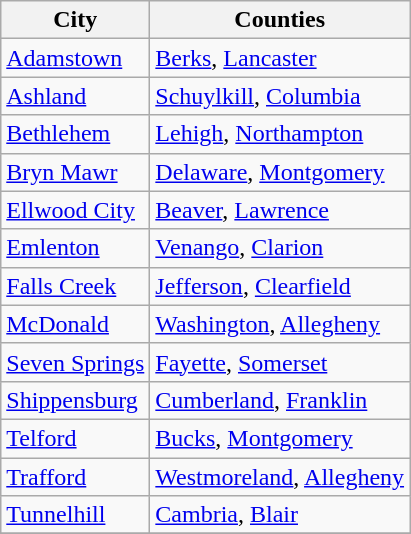<table class="wikitable sortable">
<tr>
<th>City</th>
<th>Counties</th>
</tr>
<tr --->
<td><a href='#'>Adamstown</a></td>
<td><a href='#'>Berks</a>, <a href='#'>Lancaster</a></td>
</tr>
<tr --->
<td><a href='#'>Ashland</a></td>
<td><a href='#'>Schuylkill</a>, <a href='#'>Columbia</a></td>
</tr>
<tr --->
<td><a href='#'>Bethlehem</a></td>
<td><a href='#'>Lehigh</a>, <a href='#'>Northampton</a></td>
</tr>
<tr --->
<td><a href='#'>Bryn Mawr</a></td>
<td><a href='#'>Delaware</a>, <a href='#'>Montgomery</a></td>
</tr>
<tr --->
<td><a href='#'>Ellwood City</a></td>
<td><a href='#'>Beaver</a>, <a href='#'>Lawrence</a></td>
</tr>
<tr>
<td><a href='#'>Emlenton</a></td>
<td><a href='#'>Venango</a>, <a href='#'>Clarion</a></td>
</tr>
<tr --->
<td><a href='#'>Falls Creek</a></td>
<td><a href='#'>Jefferson</a>, <a href='#'>Clearfield</a></td>
</tr>
<tr --->
<td><a href='#'>McDonald</a></td>
<td><a href='#'>Washington</a>, <a href='#'>Allegheny</a></td>
</tr>
<tr>
<td><a href='#'>Seven Springs</a></td>
<td><a href='#'>Fayette</a>, <a href='#'>Somerset</a></td>
</tr>
<tr>
<td><a href='#'>Shippensburg</a></td>
<td><a href='#'>Cumberland</a>, <a href='#'>Franklin</a></td>
</tr>
<tr --->
<td><a href='#'>Telford</a></td>
<td><a href='#'>Bucks</a>, <a href='#'>Montgomery</a></td>
</tr>
<tr --->
<td><a href='#'>Trafford</a></td>
<td><a href='#'>Westmoreland</a>, <a href='#'>Allegheny</a></td>
</tr>
<tr>
<td><a href='#'>Tunnelhill</a></td>
<td><a href='#'>Cambria</a>, <a href='#'>Blair</a></td>
</tr>
<tr --->
</tr>
</table>
